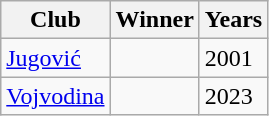<table class="wikitable">
<tr>
<th>Club</th>
<th>Winner</th>
<th>Years</th>
</tr>
<tr>
<td><a href='#'>Jugović</a></td>
<td></td>
<td>2001</td>
</tr>
<tr>
<td><a href='#'>Vojvodina</a></td>
<td></td>
<td>2023</td>
</tr>
</table>
